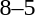<table style="text-align:center">
<tr>
<th width=200></th>
<th width=100></th>
<th width=200></th>
</tr>
<tr>
<td align=right><strong></strong></td>
<td>8–5</td>
<td align=left></td>
</tr>
</table>
